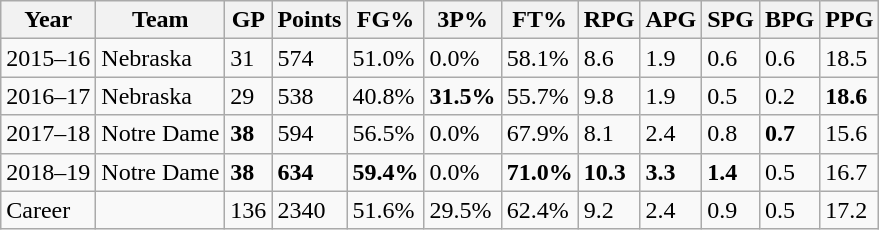<table class="wikitable">
<tr>
<th>Year</th>
<th>Team</th>
<th>GP</th>
<th>Points</th>
<th>FG%</th>
<th>3P%</th>
<th>FT%</th>
<th>RPG</th>
<th>APG</th>
<th>SPG</th>
<th>BPG</th>
<th>PPG</th>
</tr>
<tr>
<td>2015–16</td>
<td>Nebraska</td>
<td>31</td>
<td>574</td>
<td>51.0%</td>
<td>0.0%</td>
<td>58.1%</td>
<td>8.6</td>
<td>1.9</td>
<td>0.6</td>
<td>0.6</td>
<td>18.5</td>
</tr>
<tr>
<td>2016–17</td>
<td>Nebraska</td>
<td>29</td>
<td>538</td>
<td>40.8%</td>
<td><strong>31.5%</strong></td>
<td>55.7%</td>
<td>9.8</td>
<td>1.9</td>
<td>0.5</td>
<td>0.2</td>
<td><strong>18.6</strong></td>
</tr>
<tr>
<td>2017–18</td>
<td>Notre Dame</td>
<td><strong>38</strong></td>
<td>594</td>
<td>56.5%</td>
<td>0.0%</td>
<td>67.9%</td>
<td>8.1</td>
<td>2.4</td>
<td>0.8</td>
<td><strong>0.7</strong></td>
<td>15.6</td>
</tr>
<tr>
<td>2018–19</td>
<td>Notre Dame</td>
<td><strong>38</strong></td>
<td><strong>634</strong></td>
<td><strong>59.4%</strong></td>
<td>0.0%</td>
<td><strong>71.0%</strong></td>
<td><strong>10.3</strong></td>
<td><strong>3.3</strong></td>
<td><strong>1.4</strong></td>
<td>0.5</td>
<td>16.7</td>
</tr>
<tr>
<td>Career</td>
<td></td>
<td>136</td>
<td>2340</td>
<td>51.6%</td>
<td>29.5%</td>
<td>62.4%</td>
<td>9.2</td>
<td>2.4</td>
<td>0.9</td>
<td>0.5</td>
<td>17.2</td>
</tr>
</table>
